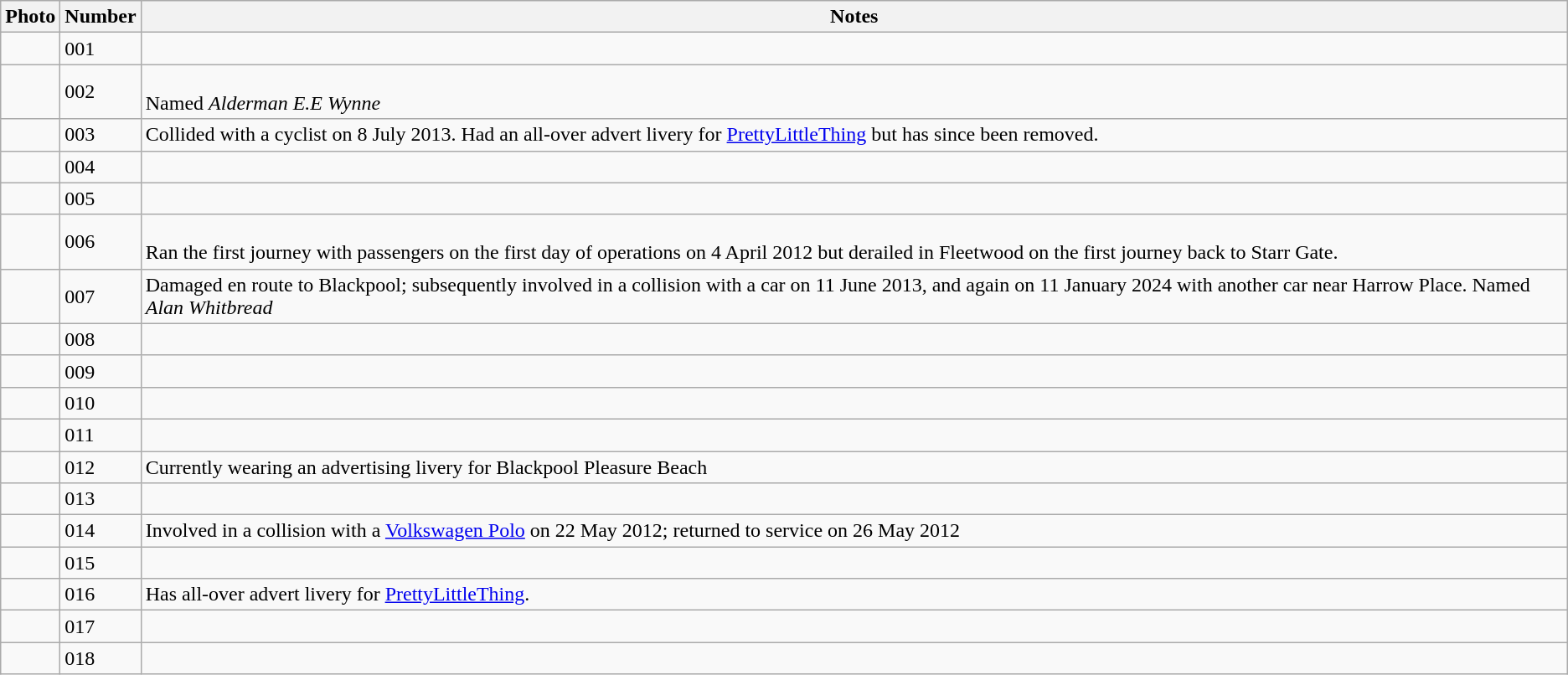<table class="wikitable">
<tr>
<th>Photo</th>
<th>Number</th>
<th>Notes</th>
</tr>
<tr>
<td></td>
<td>001</td>
<td></td>
</tr>
<tr>
<td></td>
<td>002</td>
<td><br>Named <em>Alderman E.E Wynne</em></td>
</tr>
<tr>
<td></td>
<td>003</td>
<td>Collided with a cyclist on 8 July 2013. Had an all-over advert livery for <a href='#'>PrettyLittleThing</a> but has since been removed.</td>
</tr>
<tr>
<td></td>
<td>004</td>
<td></td>
</tr>
<tr>
<td></td>
<td>005</td>
<td></td>
</tr>
<tr>
<td></td>
<td>006</td>
<td><br>Ran the first journey with passengers on the first day of operations on 4 April 2012 but derailed in Fleetwood on the first journey back to Starr Gate.</td>
</tr>
<tr>
<td></td>
<td>007</td>
<td>Damaged en route to Blackpool; subsequently involved in a collision with a car on 11 June 2013, and again on 11 January 2024 with another car near Harrow Place. Named <em>Alan Whitbread</em></td>
</tr>
<tr>
<td></td>
<td>008</td>
<td></td>
</tr>
<tr>
<td></td>
<td>009</td>
<td></td>
</tr>
<tr>
<td></td>
<td>010</td>
<td></td>
</tr>
<tr>
<td></td>
<td>011</td>
<td></td>
</tr>
<tr>
<td></td>
<td>012</td>
<td>Currently wearing an advertising livery for Blackpool Pleasure Beach</td>
</tr>
<tr>
<td></td>
<td>013</td>
<td></td>
</tr>
<tr>
<td></td>
<td>014</td>
<td>Involved in a collision with a <a href='#'>Volkswagen Polo</a> on 22 May 2012; returned to service on 26 May 2012</td>
</tr>
<tr>
<td></td>
<td>015</td>
<td></td>
</tr>
<tr>
<td></td>
<td>016</td>
<td>Has all-over advert livery for <a href='#'>PrettyLittleThing</a>.</td>
</tr>
<tr>
<td></td>
<td>017</td>
<td></td>
</tr>
<tr>
<td></td>
<td>018</td>
<td></td>
</tr>
</table>
